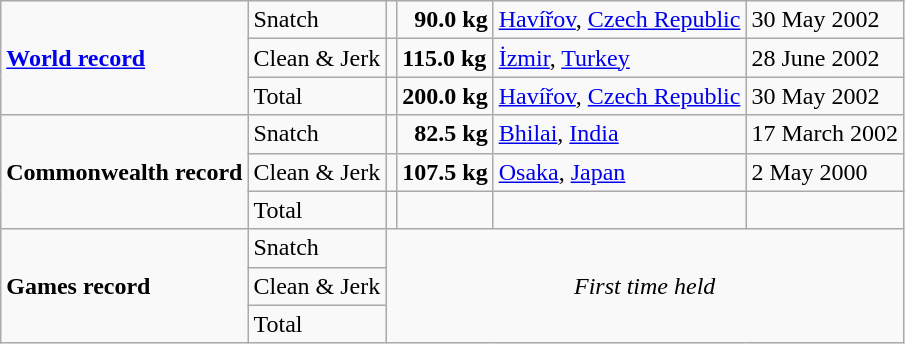<table class="wikitable">
<tr>
<td rowspan=3><strong><a href='#'>World record</a></strong></td>
<td>Snatch</td>
<td></td>
<td align=right><strong>90.0 kg</strong></td>
<td><a href='#'>Havířov</a>, <a href='#'>Czech Republic</a></td>
<td>30 May 2002</td>
</tr>
<tr>
<td>Clean & Jerk</td>
<td></td>
<td><strong>115.0 kg</strong></td>
<td><a href='#'>İzmir</a>, <a href='#'>Turkey</a></td>
<td>28 June 2002</td>
</tr>
<tr>
<td>Total</td>
<td></td>
<td><strong>200.0 kg</strong></td>
<td><a href='#'>Havířov</a>, <a href='#'>Czech Republic</a></td>
<td>30 May 2002</td>
</tr>
<tr>
<td rowspan=3><strong>Commonwealth record</strong></td>
<td>Snatch</td>
<td></td>
<td align=right><strong>82.5 kg</strong></td>
<td><a href='#'>Bhilai</a>, <a href='#'>India</a></td>
<td>17 March 2002</td>
</tr>
<tr>
<td>Clean & Jerk</td>
<td></td>
<td align=right><strong>107.5 kg</strong></td>
<td><a href='#'>Osaka</a>, <a href='#'>Japan</a></td>
<td>2 May 2000</td>
</tr>
<tr>
<td>Total</td>
<td></td>
<td></td>
<td></td>
<td></td>
</tr>
<tr>
<td rowspan=3><strong>Games record</strong></td>
<td>Snatch</td>
<td rowspan=3 colspan=4 align=center><em>First time held</em></td>
</tr>
<tr>
<td>Clean & Jerk</td>
</tr>
<tr>
<td>Total</td>
</tr>
</table>
